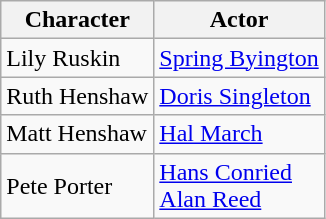<table class="wikitable">
<tr>
<th>Character</th>
<th>Actor</th>
</tr>
<tr>
<td>Lily Ruskin</td>
<td><a href='#'>Spring Byington</a></td>
</tr>
<tr>
<td>Ruth Henshaw</td>
<td><a href='#'>Doris Singleton</a></td>
</tr>
<tr>
<td>Matt Henshaw</td>
<td><a href='#'>Hal March</a></td>
</tr>
<tr>
<td>Pete Porter</td>
<td><a href='#'>Hans Conried</a><br><a href='#'>Alan Reed</a></td>
</tr>
</table>
